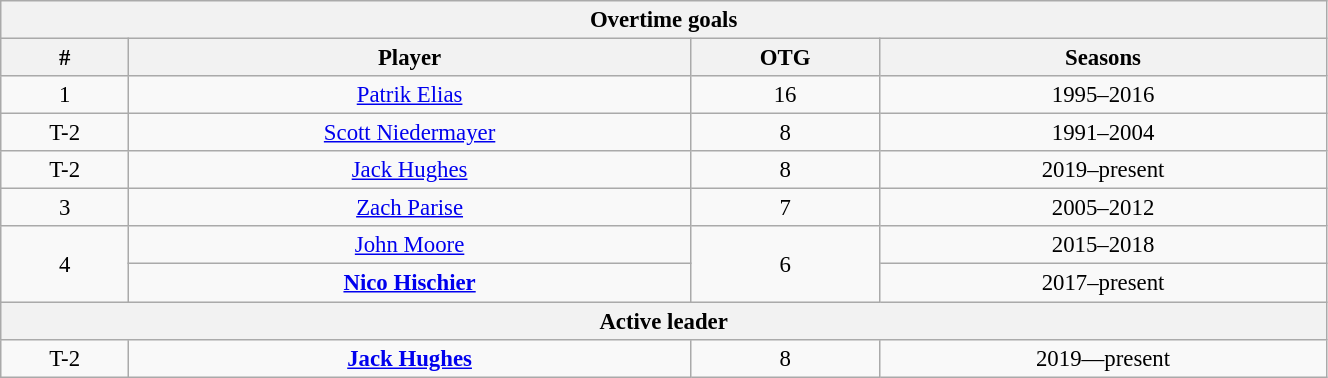<table class="wikitable" style="text-align: center; font-size: 95%" width="70%">
<tr>
<th colspan="4">Overtime goals</th>
</tr>
<tr>
<th>#</th>
<th>Player</th>
<th>OTG</th>
<th>Seasons</th>
</tr>
<tr>
<td>1</td>
<td><a href='#'>Patrik Elias</a></td>
<td>16</td>
<td>1995–2016</td>
</tr>
<tr>
<td>T-2</td>
<td><a href='#'>Scott Niedermayer</a></td>
<td>8</td>
<td>1991–2004</td>
</tr>
<tr>
<td>T-2</td>
<td><a href='#'>Jack Hughes</a></td>
<td>8</td>
<td>2019–present</td>
</tr>
<tr>
<td>3</td>
<td><a href='#'>Zach Parise</a></td>
<td>7</td>
<td>2005–2012</td>
</tr>
<tr>
<td rowspan="2">4</td>
<td><a href='#'>John Moore</a></td>
<td rowspan="2">6</td>
<td>2015–2018</td>
</tr>
<tr>
<td><strong><a href='#'>Nico Hischier</a></strong></td>
<td>2017–present</td>
</tr>
<tr>
<th colspan="4">Active leader</th>
</tr>
<tr>
<td>T-2</td>
<td><strong><a href='#'>Jack Hughes</a></strong></td>
<td>8</td>
<td>2019—present</td>
</tr>
</table>
